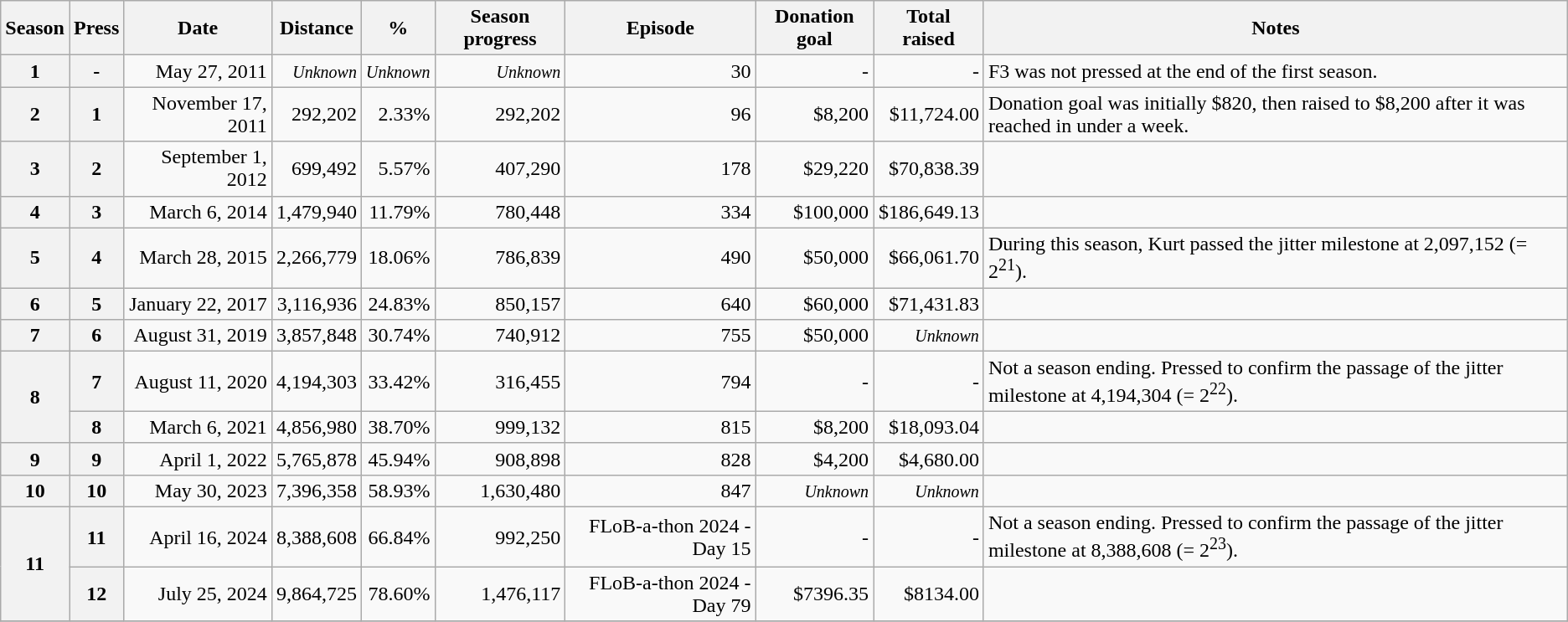<table class="wikitable">
<tr>
<th>Season</th>
<th>Press</th>
<th>Date</th>
<th>Distance</th>
<th>%</th>
<th>Season progress</th>
<th>Episode</th>
<th>Donation goal</th>
<th>Total raised</th>
<th>Notes</th>
</tr>
<tr>
<th>1</th>
<th>-</th>
<td style="text-align: right;">May 27, 2011</td>
<td style="text-align: right;"><em><small>Unknown</small></em></td>
<td style="text-align: right;"><em><small>Unknown</small></em></td>
<td style="text-align: right;"><em><small>Unknown</small></em></td>
<td style="text-align: right;">30</td>
<td style="text-align: right;">-</td>
<td style="text-align: right;">-</td>
<td>F3 was not pressed at the end of the first season.</td>
</tr>
<tr>
<th>2</th>
<th>1</th>
<td style="text-align: right;">November 17, 2011</td>
<td style="text-align: right;">292,202</td>
<td style="text-align: right;">2.33%</td>
<td style="text-align: right;">292,202</td>
<td style="text-align: right;">96</td>
<td style="text-align: right;">$8,200</td>
<td style="text-align: right;">$11,724.00</td>
<td>Donation goal was initially $820, then raised to $8,200 after it was reached in under a week.</td>
</tr>
<tr>
<th>3</th>
<th>2</th>
<td style="text-align: right;">September 1, 2012</td>
<td style="text-align: right;">699,492</td>
<td style="text-align: right;">5.57%</td>
<td style="text-align: right;">407,290</td>
<td style="text-align: right;">178</td>
<td style="text-align: right;">$29,220</td>
<td style="text-align: right;">$70,838.39</td>
<td></td>
</tr>
<tr>
<th>4</th>
<th>3</th>
<td style="text-align: right;">March 6, 2014</td>
<td style="text-align: right;">1,479,940</td>
<td style="text-align: right;">11.79%</td>
<td style="text-align: right;">780,448</td>
<td style="text-align: right;">334</td>
<td style="text-align: right;">$100,000</td>
<td style="text-align: right;">$186,649.13</td>
<td></td>
</tr>
<tr>
<th>5</th>
<th>4</th>
<td style="text-align: right;">March 28, 2015</td>
<td style="text-align: right;">2,266,779</td>
<td style="text-align: right;">18.06%</td>
<td style="text-align: right;">786,839</td>
<td style="text-align: right;">490</td>
<td style="text-align: right;">$50,000</td>
<td style="text-align: right;">$66,061.70</td>
<td>During this season, Kurt passed the jitter milestone at 2,097,152 (= 2<sup>21</sup>).</td>
</tr>
<tr>
<th>6</th>
<th>5</th>
<td style="text-align: right;">January 22, 2017</td>
<td style="text-align: right;">3,116,936</td>
<td style="text-align: right;">24.83%</td>
<td style="text-align: right;">850,157</td>
<td style="text-align: right;">640</td>
<td style="text-align: right;">$60,000</td>
<td style="text-align: right;">$71,431.83</td>
<td></td>
</tr>
<tr>
<th>7</th>
<th>6</th>
<td style="text-align: right;">August 31, 2019</td>
<td style="text-align: right;">3,857,848</td>
<td style="text-align: right;">30.74%</td>
<td style="text-align: right;">740,912</td>
<td style="text-align: right;">755</td>
<td style="text-align: right;">$50,000</td>
<td style="text-align: right;"><em><small>Unknown</small></em></td>
<td></td>
</tr>
<tr>
<th rowspan=2>8</th>
<th>7</th>
<td style="text-align: right;">August 11, 2020</td>
<td style="text-align: right;">4,194,303</td>
<td style="text-align: right;">33.42%</td>
<td style="text-align: right;">316,455</td>
<td style="text-align: right;">794</td>
<td style="text-align: right;">-</td>
<td style="text-align: right;">-</td>
<td>Not a season ending. Pressed to confirm the passage of the jitter milestone at 4,194,304 (= 2<sup>22</sup>).</td>
</tr>
<tr>
<th>8</th>
<td style="text-align: right;">March 6, 2021</td>
<td style="text-align: right;">4,856,980</td>
<td style="text-align: right;">38.70%</td>
<td style="text-align: right;">999,132</td>
<td style="text-align: right;">815</td>
<td style="text-align: right;">$8,200</td>
<td style="text-align: right;">$18,093.04</td>
<td></td>
</tr>
<tr>
<th>9</th>
<th>9</th>
<td style="text-align: right;">April 1, 2022</td>
<td style="text-align: right;">5,765,878</td>
<td style="text-align: right;">45.94%</td>
<td style="text-align: right;">908,898</td>
<td style="text-align: right;">828</td>
<td style="text-align: right;">$4,200</td>
<td style="text-align: right;">$4,680.00</td>
<td></td>
</tr>
<tr>
<th>10</th>
<th>10</th>
<td style="text-align: right;">May 30, 2023</td>
<td style="text-align: right;">7,396,358</td>
<td style="text-align: right;">58.93%</td>
<td style="text-align: right;">1,630,480</td>
<td style="text-align: right;">847</td>
<td style="text-align: right;"><em><small>Unknown</small></em></td>
<td style="text-align: right;"><em><small>Unknown</small></em></td>
<td></td>
</tr>
<tr>
<th rowspan=2>11</th>
<th>11</th>
<td style="text-align: right;">April 16, 2024</td>
<td style="text-align: right;">8,388,608</td>
<td style="text-align: right;">66.84%</td>
<td style="text-align: right;">992,250</td>
<td style="text-align: right;">FLoB-a-thon 2024 - Day 15</td>
<td style="text-align: right;">-</td>
<td style="text-align: right;">-</td>
<td>Not a season ending. Pressed to confirm the passage of the jitter milestone at 8,388,608 (= 2<sup>23</sup>).</td>
</tr>
<tr>
<th>12</th>
<td style="text-align: right;">July 25, 2024</td>
<td style="text-align: right;">9,864,725</td>
<td style="text-align: right;">78.60%</td>
<td style="text-align: right;">1,476,117</td>
<td style="text-align: right;">FLoB-a-thon 2024 - Day 79</td>
<td style="text-align: right;">$7396.35</td>
<td style="text-align: right;">$8134.00</td>
<td></td>
</tr>
<tr>
</tr>
</table>
